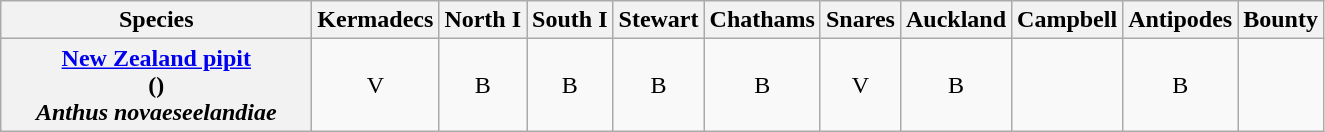<table class="wikitable" style="text-align:center">
<tr>
<th width="200">Species</th>
<th>Kermadecs</th>
<th>North I</th>
<th>South I</th>
<th>Stewart</th>
<th>Chathams</th>
<th>Snares</th>
<th>Auckland</th>
<th>Campbell</th>
<th>Antipodes</th>
<th>Bounty</th>
</tr>
<tr>
<th><a href='#'>New Zealand pipit</a><br>()<br><em>Anthus novaeseelandiae</em></th>
<td>V</td>
<td>B</td>
<td>B</td>
<td>B</td>
<td>B</td>
<td>V</td>
<td>B</td>
<td></td>
<td>B</td>
<td></td>
</tr>
</table>
